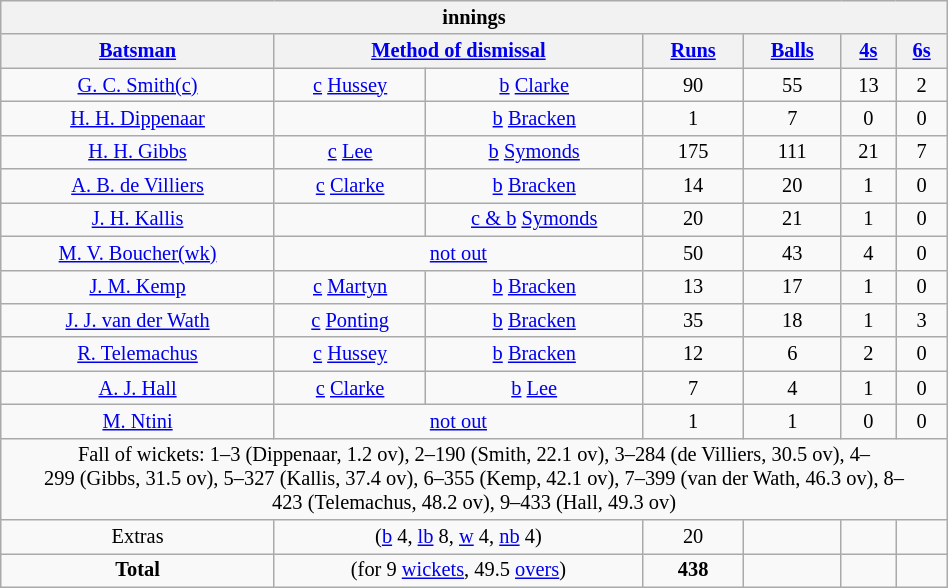<table cellpadding="1" style="font-size:85%; border:gray solid 1px; text-align:center; width:50%;" class="wikitable">
<tr>
<th colspan="7"> innings</th>
</tr>
<tr>
<th><a href='#'>Batsman</a></th>
<th colspan="2"><a href='#'>Method of dismissal</a></th>
<th><a href='#'>Runs</a></th>
<th><a href='#'>Balls</a></th>
<th><a href='#'>4s</a></th>
<th><a href='#'>6s</a></th>
</tr>
<tr>
<td><a href='#'>G. C. Smith</a><a href='#'>(c)</a></td>
<td><a href='#'>c</a> <a href='#'>Hussey</a></td>
<td><a href='#'>b</a> <a href='#'>Clarke</a></td>
<td>90</td>
<td>55</td>
<td>13</td>
<td>2</td>
</tr>
<tr>
<td><a href='#'>H. H. Dippenaar</a></td>
<td></td>
<td><a href='#'>b</a> <a href='#'>Bracken</a></td>
<td>1</td>
<td>7</td>
<td>0</td>
<td>0</td>
</tr>
<tr>
<td><a href='#'>H. H. Gibbs</a></td>
<td><a href='#'>c</a> <a href='#'>Lee</a></td>
<td><a href='#'>b</a> <a href='#'>Symonds</a></td>
<td>175</td>
<td>111</td>
<td>21</td>
<td>7</td>
</tr>
<tr>
<td><a href='#'>A. B. de Villiers</a></td>
<td><a href='#'>c</a> <a href='#'>Clarke</a></td>
<td><a href='#'>b</a> <a href='#'>Bracken</a></td>
<td>14</td>
<td>20</td>
<td>1</td>
<td>0</td>
</tr>
<tr>
<td><a href='#'>J. H. Kallis</a></td>
<td></td>
<td><a href='#'>c & b</a> <a href='#'>Symonds</a></td>
<td>20</td>
<td>21</td>
<td>1</td>
<td>0</td>
</tr>
<tr>
<td><a href='#'>M. V. Boucher</a><a href='#'>(wk)</a></td>
<td colspan="2"><a href='#'>not out</a></td>
<td>50</td>
<td>43</td>
<td>4</td>
<td>0</td>
</tr>
<tr>
<td><a href='#'>J. M. Kemp</a></td>
<td><a href='#'>c</a> <a href='#'>Martyn</a></td>
<td><a href='#'>b</a> <a href='#'>Bracken</a></td>
<td>13</td>
<td>17</td>
<td>1</td>
<td>0</td>
</tr>
<tr>
<td><a href='#'>J. J. van der Wath</a></td>
<td><a href='#'>c</a> <a href='#'>Ponting</a></td>
<td><a href='#'>b</a> <a href='#'>Bracken</a></td>
<td>35</td>
<td>18</td>
<td>1</td>
<td>3</td>
</tr>
<tr>
<td><a href='#'>R. Telemachus</a></td>
<td><a href='#'>c</a> <a href='#'>Hussey</a></td>
<td><a href='#'>b</a> <a href='#'>Bracken</a></td>
<td>12</td>
<td>6</td>
<td>2</td>
<td>0</td>
</tr>
<tr>
<td><a href='#'>A. J. Hall</a></td>
<td><a href='#'>c</a> <a href='#'>Clarke</a></td>
<td><a href='#'>b</a> <a href='#'>Lee</a></td>
<td>7</td>
<td>4</td>
<td>1</td>
<td>0</td>
</tr>
<tr>
<td><a href='#'>M. Ntini</a></td>
<td colspan="2"><a href='#'>not out</a></td>
<td>1</td>
<td>1</td>
<td>0</td>
<td>0</td>
</tr>
<tr>
<td colspan="7">Fall of wickets: 1–3 (Dippenaar, 1.2 ov), 2–190 (Smith, 22.1 ov), 3–284 (de Villiers, 30.5 ov), 4–299 (Gibbs, 31.5 ov), 5–327 (Kallis, 37.4 ov), 6–355 (Kemp, 42.1 ov), 7–399 (van der Wath, 46.3 ov), 8–423 (Telemachus, 48.2 ov), 9–433 (Hall, 49.3 ov)</td>
</tr>
<tr>
<td>Extras</td>
<td colspan="2">(<a href='#'>b</a> 4, <a href='#'>lb</a> 8, <a href='#'>w</a> 4, <a href='#'>nb</a> 4)</td>
<td>20</td>
<td></td>
<td></td>
<td></td>
</tr>
<tr>
<td><strong>Total</strong></td>
<td colspan="2">(for 9 <a href='#'>wickets</a>, 49.5 <a href='#'>overs</a>)</td>
<td><strong>438</strong></td>
<td></td>
<td></td>
<td></td>
</tr>
</table>
